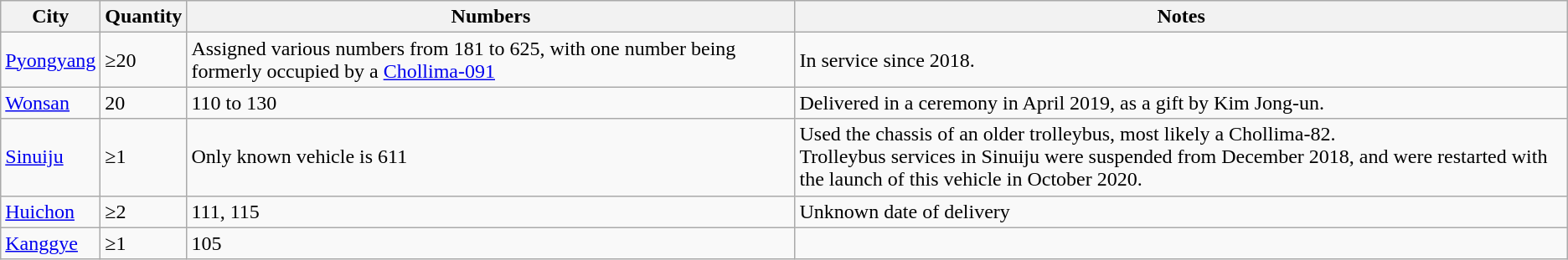<table class="wikitable">
<tr>
<th>City</th>
<th>Quantity</th>
<th>Numbers</th>
<th>Notes</th>
</tr>
<tr>
<td><a href='#'>Pyongyang</a></td>
<td>≥20</td>
<td>Assigned various numbers from 181 to 625, with one number being formerly occupied by a <a href='#'>Chollima-091</a></td>
<td>In service since 2018.</td>
</tr>
<tr>
<td><a href='#'>Wonsan</a></td>
<td>20</td>
<td>110 to 130</td>
<td>Delivered in a ceremony in April 2019, as a gift by Kim Jong-un.</td>
</tr>
<tr>
<td><a href='#'>Sinuiju</a></td>
<td>≥1</td>
<td>Only known vehicle is 611</td>
<td>Used the chassis of an older trolleybus, most likely a Chollima-82.<br>Trolleybus services in Sinuiju were suspended from December 2018, and were restarted with the launch of this vehicle in October 2020.</td>
</tr>
<tr>
<td><a href='#'>Huichon</a></td>
<td>≥2</td>
<td>111, 115</td>
<td>Unknown date of delivery</td>
</tr>
<tr>
<td><a href='#'>Kanggye</a></td>
<td>≥1</td>
<td>105</td>
<td></td>
</tr>
</table>
